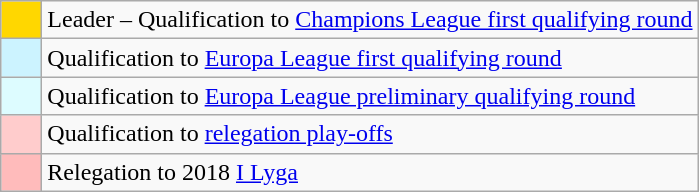<table class="wikitable">
<tr>
<td style="width:20px; background:gold;"></td>
<td>Leader – Qualification to <a href='#'>Champions League first qualifying round</a></td>
</tr>
<tr>
<td style="width:20px; background:#CCF3FF;"></td>
<td>Qualification to <a href='#'>Europa League first qualifying round</a></td>
</tr>
<tr>
<td style="width:20px; background:#DDFCFF;"></td>
<td>Qualification to <a href='#'>Europa League preliminary qualifying round</a></td>
</tr>
<tr>
<td style="width:20px; background:#FFCCCC;"></td>
<td>Qualification to <a href='#'>relegation play-offs</a></td>
</tr>
<tr>
<td style="width:20px; background:#FFBBBB;"></td>
<td>Relegation to 2018 <a href='#'>I Lyga</a></td>
</tr>
</table>
